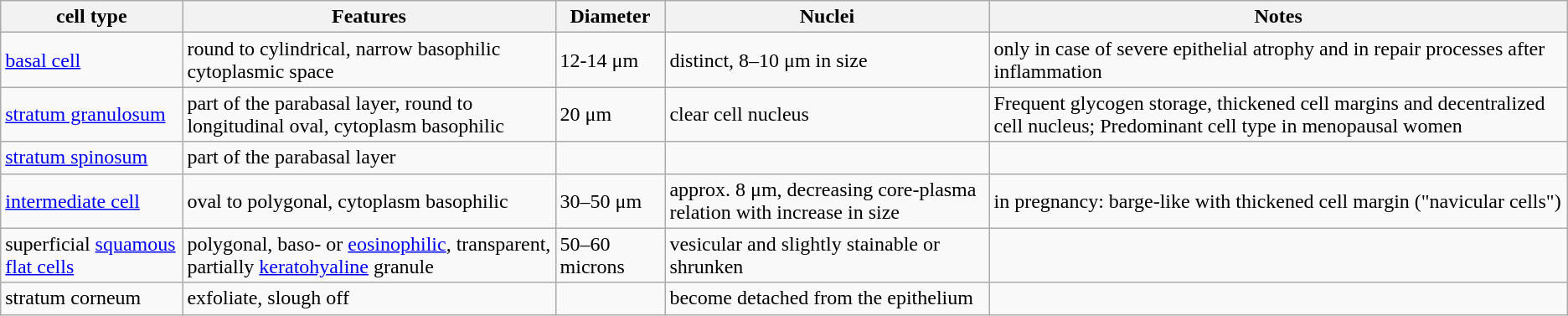<table class="wikitable">
<tr>
<th>cell type</th>
<th>Features</th>
<th>Diameter</th>
<th>Nuclei</th>
<th>Notes</th>
</tr>
<tr>
<td><a href='#'>basal cell</a></td>
<td>round to cylindrical, narrow basophilic cytoplasmic space</td>
<td>12-14 μm</td>
<td>distinct, 8–10 μm in size</td>
<td>only in case of severe epithelial atrophy and in repair processes after inflammation</td>
</tr>
<tr>
<td><a href='#'>stratum granulosum</a></td>
<td>part of the parabasal layer, round to longitudinal oval, cytoplasm basophilic</td>
<td>20 μm</td>
<td>clear cell nucleus</td>
<td>Frequent glycogen storage, thickened cell margins and decentralized cell nucleus; Predominant cell type in menopausal women</td>
</tr>
<tr>
<td><a href='#'>stratum spinosum</a></td>
<td>part of the parabasal layer</td>
<td></td>
<td></td>
<td></td>
</tr>
<tr>
<td><a href='#'>intermediate cell</a></td>
<td>oval to polygonal, cytoplasm basophilic</td>
<td>30–50 μm</td>
<td>approx. 8 μm, decreasing core-plasma relation with increase in size</td>
<td>in pregnancy: barge-like with thickened cell margin ("navicular cells")</td>
</tr>
<tr>
<td>superficial <a href='#'>squamous flat cells</a></td>
<td>polygonal, baso- or <a href='#'>eosinophilic</a>, transparent, partially <a href='#'>keratohyaline</a> granule</td>
<td>50–60 microns</td>
<td>vesicular and slightly stainable or shrunken</td>
<td></td>
</tr>
<tr>
<td>stratum corneum</td>
<td>exfoliate, slough off</td>
<td></td>
<td>become detached from the epithelium</td>
<td></td>
</tr>
</table>
